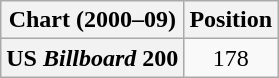<table class="wikitable plainrowheaders" style="text-align:center;">
<tr>
<th scope="col">Chart (2000–09)</th>
<th scope="col">Position</th>
</tr>
<tr>
<th scope="row">US <em>Billboard</em> 200</th>
<td>178</td>
</tr>
</table>
